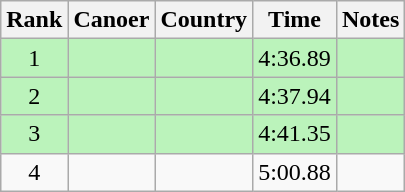<table class="wikitable sortable" style="text-align:center">
<tr>
<th>Rank</th>
<th>Canoer</th>
<th>Country</th>
<th>Time</th>
<th>Notes</th>
</tr>
<tr bgcolor=bbf3bb>
<td>1</td>
<td align=left></td>
<td align=left></td>
<td>4:36.89</td>
<td></td>
</tr>
<tr bgcolor=bbf3bb>
<td>2</td>
<td align=left></td>
<td align=left></td>
<td>4:37.94</td>
<td></td>
</tr>
<tr bgcolor=bbf3bb>
<td>3</td>
<td align=left></td>
<td align=left></td>
<td>4:41.35</td>
<td></td>
</tr>
<tr>
<td>4</td>
<td align=left></td>
<td align=left></td>
<td>5:00.88</td>
<td></td>
</tr>
</table>
